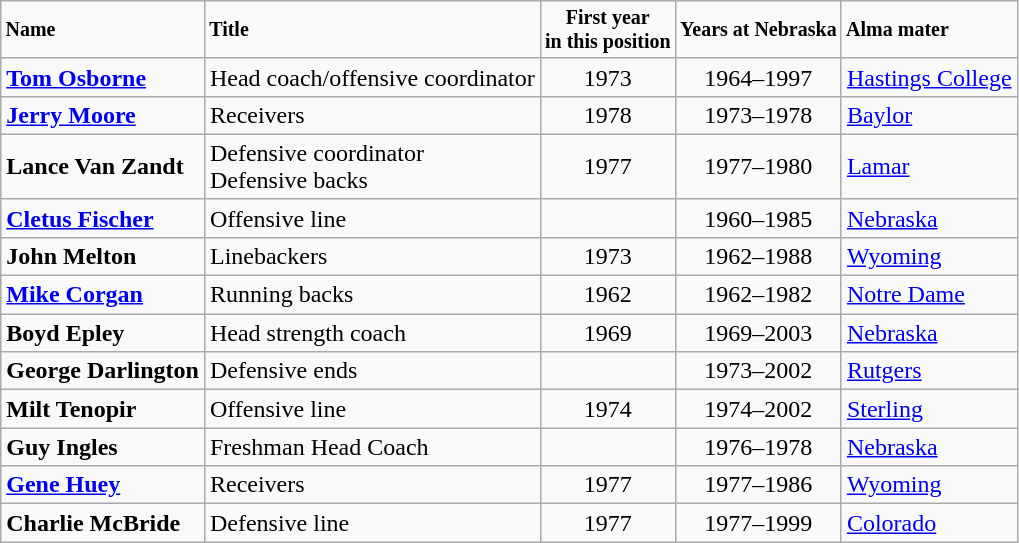<table class="wikitable">
<tr style="font-size:smaller">
<td><strong>Name</strong></td>
<td><strong>Title</strong></td>
<td align="center"><strong>First year<br>in this position</strong></td>
<td align="center"><strong>Years at Nebraska</strong></td>
<td><strong>Alma mater</strong></td>
</tr>
<tr>
<td><strong><a href='#'>Tom Osborne</a></strong></td>
<td>Head coach/offensive coordinator</td>
<td align="center">1973</td>
<td align="center">1964–1997</td>
<td><a href='#'>Hastings College</a></td>
</tr>
<tr>
<td><strong><a href='#'>Jerry Moore</a></strong></td>
<td>Receivers</td>
<td align="center">1978</td>
<td align="center">1973–1978</td>
<td><a href='#'>Baylor</a></td>
</tr>
<tr>
<td><strong>Lance Van Zandt</strong></td>
<td>Defensive coordinator<br>Defensive backs</td>
<td align="center">1977</td>
<td align="center">1977–1980</td>
<td><a href='#'>Lamar</a></td>
</tr>
<tr>
<td><strong><a href='#'>Cletus Fischer</a></strong></td>
<td>Offensive line</td>
<td align="center"></td>
<td align="center">1960–1985</td>
<td><a href='#'>Nebraska</a></td>
</tr>
<tr>
<td><strong>John Melton</strong></td>
<td>Linebackers</td>
<td align="center">1973</td>
<td align="center">1962–1988</td>
<td><a href='#'>Wyoming</a></td>
</tr>
<tr>
<td><strong><a href='#'>Mike Corgan</a></strong></td>
<td>Running backs</td>
<td align="center">1962</td>
<td align="center">1962–1982</td>
<td><a href='#'>Notre Dame</a></td>
</tr>
<tr>
<td><strong>Boyd Epley</strong></td>
<td>Head strength coach</td>
<td align="center">1969</td>
<td align="center">1969–2003</td>
<td><a href='#'>Nebraska</a></td>
</tr>
<tr>
<td><strong>George Darlington</strong></td>
<td>Defensive ends</td>
<td align="center"></td>
<td align="center">1973–2002</td>
<td><a href='#'>Rutgers</a></td>
</tr>
<tr>
<td><strong>Milt Tenopir</strong></td>
<td>Offensive line</td>
<td align="center">1974</td>
<td align="center">1974–2002</td>
<td><a href='#'>Sterling</a></td>
</tr>
<tr>
<td><strong>Guy Ingles</strong></td>
<td>Freshman Head Coach</td>
<td align="center"></td>
<td align="center">1976–1978</td>
<td><a href='#'>Nebraska</a></td>
</tr>
<tr>
<td><strong><a href='#'>Gene Huey</a></strong></td>
<td>Receivers</td>
<td align="center">1977</td>
<td align="center">1977–1986</td>
<td><a href='#'>Wyoming</a></td>
</tr>
<tr>
<td><strong>Charlie McBride</strong></td>
<td>Defensive line</td>
<td align="center">1977</td>
<td align="center">1977–1999</td>
<td><a href='#'>Colorado</a></td>
</tr>
</table>
